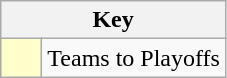<table class="wikitable" style="text-align: center;">
<tr>
<th colspan=2>Key</th>
</tr>
<tr>
<td style="background:#ffffcc; width:20px;"></td>
<td align=left>Teams to Playoffs</td>
</tr>
</table>
